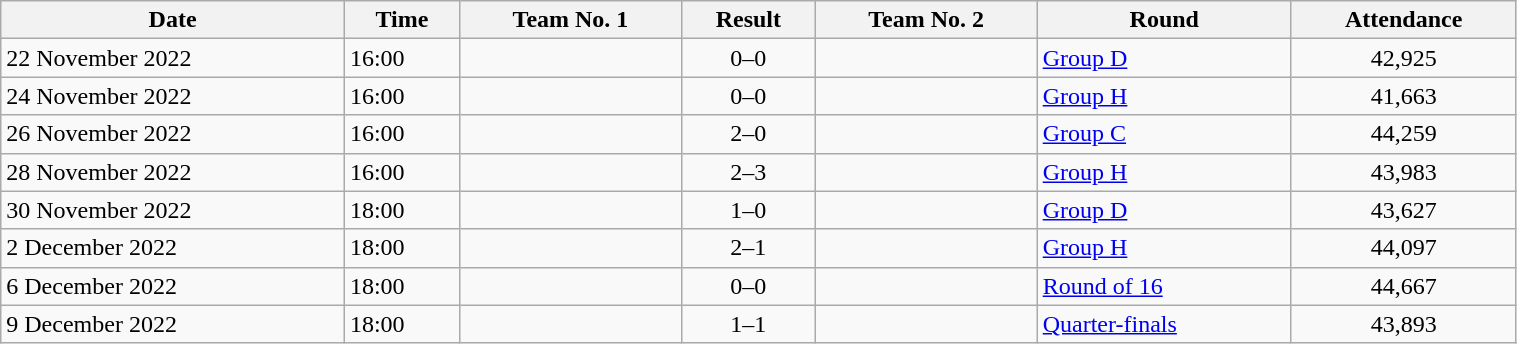<table class="wikitable" style="text-align:left; width:80%;">
<tr>
<th>Date</th>
<th>Time</th>
<th>Team No. 1</th>
<th>Result</th>
<th>Team No. 2</th>
<th>Round</th>
<th>Attendance</th>
</tr>
<tr>
<td>22 November 2022</td>
<td>16:00</td>
<td></td>
<td style="text-align:center;">0–0</td>
<td></td>
<td><a href='#'>Group D</a></td>
<td style="text-align:center;">42,925</td>
</tr>
<tr>
<td>24 November 2022</td>
<td>16:00</td>
<td></td>
<td style="text-align:center;">0–0</td>
<td></td>
<td><a href='#'>Group H</a></td>
<td style="text-align:center;">41,663</td>
</tr>
<tr>
<td>26 November 2022</td>
<td>16:00</td>
<td></td>
<td style="text-align:center;">2–0</td>
<td></td>
<td><a href='#'>Group C</a></td>
<td style="text-align:center;">44,259</td>
</tr>
<tr>
<td>28 November 2022</td>
<td>16:00</td>
<td></td>
<td style="text-align:center;">2–3</td>
<td></td>
<td><a href='#'>Group H</a></td>
<td style="text-align:center;">43,983</td>
</tr>
<tr>
<td>30 November 2022</td>
<td>18:00</td>
<td></td>
<td style="text-align:center;">1–0</td>
<td></td>
<td><a href='#'>Group D</a></td>
<td style="text-align:center;">43,627</td>
</tr>
<tr>
<td>2 December 2022</td>
<td>18:00</td>
<td></td>
<td style="text-align:center;">2–1</td>
<td></td>
<td><a href='#'>Group H</a></td>
<td style="text-align:center;">44,097</td>
</tr>
<tr>
<td>6 December 2022</td>
<td>18:00</td>
<td></td>
<td style="text-align:center;">0–0  </td>
<td></td>
<td><a href='#'>Round of 16</a></td>
<td style="text-align:center;">44,667</td>
</tr>
<tr>
<td>9 December 2022</td>
<td>18:00</td>
<td></td>
<td style="text-align:center;">1–1  </td>
<td></td>
<td><a href='#'>Quarter-finals</a></td>
<td style="text-align:center;">43,893</td>
</tr>
</table>
